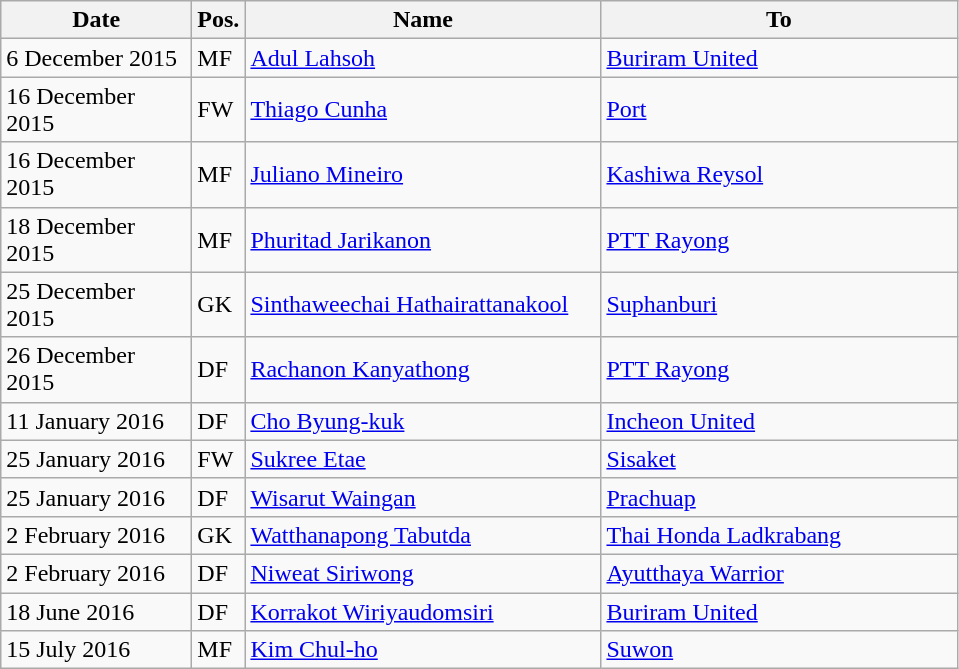<table class="wikitable">
<tr>
<th width="120">Date</th>
<th>Pos.</th>
<th width="230">Name</th>
<th width="230">To</th>
</tr>
<tr>
<td>6 December 2015</td>
<td>MF</td>
<td> <a href='#'>Adul Lahsoh</a></td>
<td> <a href='#'>Buriram United</a></td>
</tr>
<tr>
<td>16 December 2015</td>
<td>FW</td>
<td> <a href='#'>Thiago Cunha</a></td>
<td> <a href='#'>Port</a></td>
</tr>
<tr>
<td>16 December 2015</td>
<td>MF</td>
<td> <a href='#'>Juliano Mineiro</a></td>
<td> <a href='#'>Kashiwa Reysol</a></td>
</tr>
<tr>
<td>18 December 2015</td>
<td>MF</td>
<td> <a href='#'>Phuritad Jarikanon</a></td>
<td> <a href='#'>PTT Rayong</a></td>
</tr>
<tr>
<td>25 December 2015</td>
<td>GK</td>
<td> <a href='#'>Sinthaweechai Hathairattanakool</a></td>
<td> <a href='#'>Suphanburi</a></td>
</tr>
<tr>
<td>26 December 2015</td>
<td>DF</td>
<td> <a href='#'>Rachanon Kanyathong</a></td>
<td> <a href='#'>PTT Rayong</a></td>
</tr>
<tr>
<td>11 January 2016</td>
<td>DF</td>
<td> <a href='#'>Cho Byung-kuk</a></td>
<td> <a href='#'>Incheon United</a></td>
</tr>
<tr>
<td>25 January 2016</td>
<td>FW</td>
<td> <a href='#'>Sukree Etae</a></td>
<td> <a href='#'>Sisaket</a></td>
</tr>
<tr>
<td>25 January 2016</td>
<td>DF</td>
<td> <a href='#'>Wisarut Waingan</a></td>
<td> <a href='#'>Prachuap</a></td>
</tr>
<tr>
<td>2 February 2016</td>
<td>GK</td>
<td> <a href='#'>Watthanapong Tabutda</a></td>
<td> <a href='#'>Thai Honda Ladkrabang</a></td>
</tr>
<tr>
<td>2 February 2016</td>
<td>DF</td>
<td> <a href='#'>Niweat Siriwong</a></td>
<td> <a href='#'>Ayutthaya Warrior</a></td>
</tr>
<tr>
<td>18 June 2016</td>
<td>DF</td>
<td> <a href='#'>Korrakot Wiriyaudomsiri</a></td>
<td> <a href='#'>Buriram United</a></td>
</tr>
<tr>
<td>15 July 2016</td>
<td>MF</td>
<td> <a href='#'>Kim Chul-ho</a></td>
<td> <a href='#'>Suwon</a></td>
</tr>
</table>
